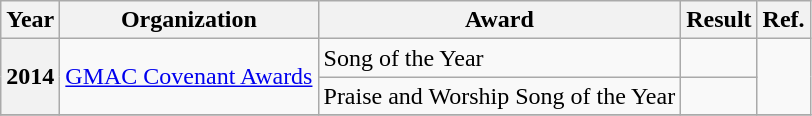<table class="wikitable plainrowheaders">
<tr>
<th>Year</th>
<th>Organization</th>
<th>Award</th>
<th>Result</th>
<th>Ref.</th>
</tr>
<tr>
<th scope="row" rowspan="2">2014</th>
<td rowspan="2"><a href='#'>GMAC Covenant Awards</a></td>
<td>Song of the Year</td>
<td></td>
<td rowspan="2" style="text-align:center;"></td>
</tr>
<tr>
<td>Praise and Worship Song of the Year</td>
<td></td>
</tr>
<tr>
</tr>
</table>
